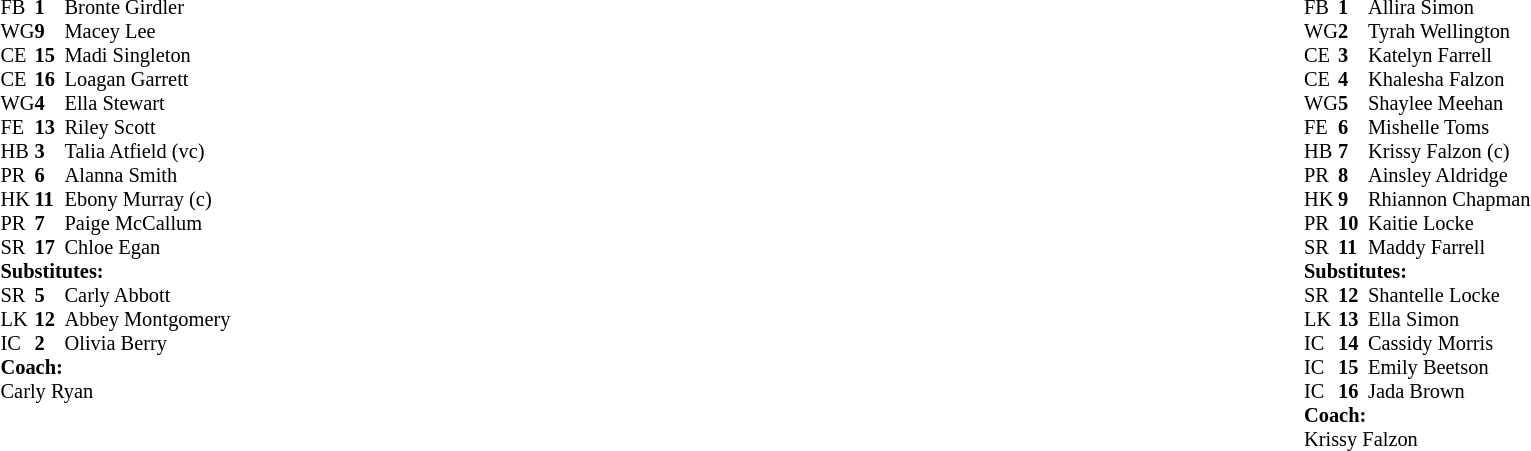<table width="100%" class="mw-collapsible mw-collapsed">
<tr>
<td valign="top" width="50%"><br><table cellspacing="0" cellpadding="0" style="font-size: 85%">
<tr>
<th width="20"></th>
<th width="20"></th>
<td></td>
</tr>
<tr>
<td>FB</td>
<td><strong>1</strong></td>
<td>Bronte Girdler</td>
</tr>
<tr>
<td>WG</td>
<td><strong>9</strong></td>
<td> Macey Lee</td>
</tr>
<tr>
<td>CE</td>
<td><strong>15</strong></td>
<td> Madi Singleton</td>
</tr>
<tr>
<td>CE</td>
<td><strong>16</strong></td>
<td>Loagan Garrett</td>
</tr>
<tr>
<td>WG</td>
<td><strong>4</strong></td>
<td> Ella Stewart</td>
</tr>
<tr>
<td>FE</td>
<td><strong>13</strong></td>
<td> Riley Scott</td>
</tr>
<tr>
<td>HB</td>
<td><strong>3</strong></td>
<td> Talia Atfield (vc)</td>
</tr>
<tr>
<td>PR</td>
<td><strong>6</strong></td>
<td>Alanna Smith</td>
</tr>
<tr>
<td>HK</td>
<td><strong>11</strong></td>
<td> Ebony Murray (c)</td>
</tr>
<tr>
<td>PR</td>
<td><strong>7</strong></td>
<td> Paige McCallum</td>
</tr>
<tr>
<td>SR</td>
<td><strong>17</strong></td>
<td> Chloe Egan</td>
</tr>
<tr>
<td colspan="3"><strong>Substitutes:</strong></td>
</tr>
<tr>
<td>SR</td>
<td><strong>5</strong></td>
<td> Carly Abbott</td>
</tr>
<tr>
<td>LK</td>
<td><strong>12</strong></td>
<td> Abbey Montgomery</td>
</tr>
<tr>
<td>IC</td>
<td><strong>2</strong></td>
<td> Olivia Berry</td>
</tr>
<tr>
<td colspan="3"><strong>Coach:</strong></td>
</tr>
<tr>
<td colspan="4"> Carly Ryan</td>
</tr>
</table>
</td>
<td valign="top" width="50%"><br><table cellspacing="0" cellpadding="0" align="center" style="font-size: 85%">
<tr>
<th width="20"></th>
<th width="20"></th>
<td></td>
</tr>
<tr>
<td>FB</td>
<td><strong>1</strong></td>
<td> Allira Simon</td>
</tr>
<tr>
<td>WG</td>
<td><strong>2</strong></td>
<td> Tyrah Wellington</td>
</tr>
<tr>
<td>CE</td>
<td><strong>3</strong></td>
<td> Katelyn Farrell</td>
</tr>
<tr>
<td>CE</td>
<td><strong>4</strong></td>
<td> Khalesha Falzon</td>
</tr>
<tr>
<td>WG</td>
<td><strong>5</strong></td>
<td> Shaylee Meehan</td>
</tr>
<tr>
<td>FE</td>
<td><strong>6</strong></td>
<td>Mishelle Toms</td>
</tr>
<tr>
<td>HB</td>
<td><strong>7</strong></td>
<td> Krissy Falzon (c)</td>
</tr>
<tr>
<td>PR</td>
<td><strong>8</strong></td>
<td>Ainsley Aldridge</td>
</tr>
<tr>
<td>HK</td>
<td><strong>9</strong></td>
<td> Rhiannon Chapman</td>
</tr>
<tr>
<td>PR</td>
<td><strong>10</strong></td>
<td> Kaitie Locke</td>
</tr>
<tr>
<td>SR</td>
<td><strong>11</strong></td>
<td> Maddy Farrell</td>
</tr>
<tr>
<td colspan="3"><strong>Substitutes:</strong></td>
</tr>
<tr>
<td>SR</td>
<td><strong>12</strong></td>
<td> Shantelle Locke</td>
</tr>
<tr>
<td>LK</td>
<td><strong>13</strong></td>
<td>Ella Simon</td>
</tr>
<tr>
<td>IC</td>
<td><strong>14</strong></td>
<td> Cassidy Morris</td>
</tr>
<tr>
<td>IC</td>
<td><strong>15</strong></td>
<td> Emily Beetson</td>
</tr>
<tr>
<td>IC</td>
<td><strong>16</strong></td>
<td> Jada Brown</td>
</tr>
<tr>
<td colspan="3"><strong>Coach:</strong></td>
</tr>
<tr>
<td colspan="4"> Krissy Falzon</td>
</tr>
</table>
</td>
</tr>
</table>
